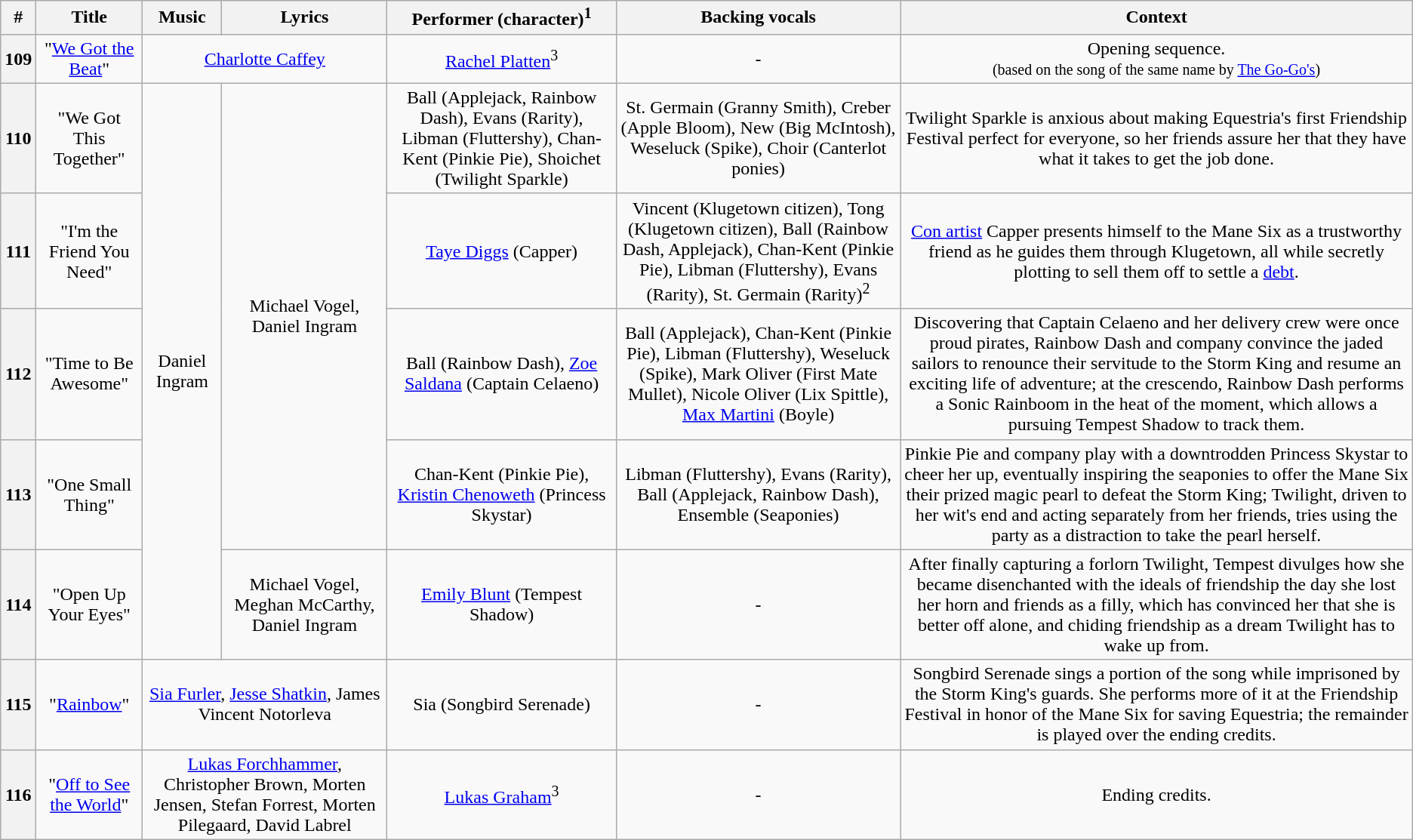<table class="wikitable sortable" style="text-align: center">
<tr>
<th>#</th>
<th><strong>Title</strong></th>
<th>Music</th>
<th>Lyrics</th>
<th><strong>Performer (character)</strong><sup>1</sup></th>
<th><strong>Backing vocals</strong></th>
<th>Context</th>
</tr>
<tr>
<th>109</th>
<td>"<a href='#'>We Got the Beat</a>"</td>
<td colspan=2><a href='#'>Charlotte Caffey</a></td>
<td><a href='#'>Rachel Platten</a><sup>3</sup></td>
<td>-</td>
<td>Opening sequence.<br><small>(based on the song of the same name by <a href='#'>The Go-Go's</a>)</small></td>
</tr>
<tr>
<th>110</th>
<td>"We Got This Together"</td>
<td rowspan=5>Daniel Ingram</td>
<td rowspan=4>Michael Vogel, Daniel Ingram</td>
<td>Ball (Applejack, Rainbow Dash), Evans (Rarity), Libman (Fluttershy), Chan-Kent (Pinkie Pie), Shoichet (Twilight Sparkle)</td>
<td>St. Germain (Granny Smith), Creber (Apple Bloom), New (Big McIntosh), Weseluck (Spike), Choir (Canterlot ponies)</td>
<td>Twilight Sparkle is anxious about making Equestria's first Friendship Festival perfect for everyone, so her friends assure her that they have what it takes to get the job done.</td>
</tr>
<tr>
<th>111</th>
<td>"I'm the Friend You Need"</td>
<td><a href='#'>Taye Diggs</a> (Capper)</td>
<td>Vincent (Klugetown citizen), Tong (Klugetown citizen), Ball (Rainbow Dash, Applejack), Chan-Kent (Pinkie Pie), Libman (Fluttershy), Evans (Rarity), St. Germain (Rarity)<sup>2</sup></td>
<td><a href='#'>Con artist</a> Capper presents himself to the Mane Six as a trustworthy friend as he guides them through Klugetown, all while secretly plotting to sell them off to settle a <a href='#'>debt</a>.</td>
</tr>
<tr>
<th>112</th>
<td>"Time to Be Awesome"</td>
<td>Ball (Rainbow Dash), <a href='#'>Zoe Saldana</a> (Captain Celaeno)</td>
<td>Ball (Applejack), Chan-Kent (Pinkie Pie), Libman (Fluttershy), Weseluck (Spike), Mark Oliver (First Mate Mullet), Nicole Oliver (Lix Spittle), <a href='#'>Max Martini</a> (Boyle)</td>
<td>Discovering that Captain Celaeno and her delivery crew were once proud pirates, Rainbow Dash and company convince the jaded sailors to renounce their servitude to the Storm King and resume an exciting life of adventure; at the crescendo, Rainbow Dash performs a Sonic Rainboom in the heat of the moment, which allows a pursuing Tempest Shadow to track them.</td>
</tr>
<tr>
<th>113</th>
<td>"One Small Thing"</td>
<td>Chan-Kent (Pinkie Pie), <a href='#'>Kristin Chenoweth</a> (Princess Skystar)</td>
<td>Libman (Fluttershy), Evans (Rarity), Ball (Applejack, Rainbow Dash), Ensemble (Seaponies)</td>
<td>Pinkie Pie and company play with a downtrodden Princess Skystar to cheer her up, eventually inspiring the seaponies to offer the Mane Six their prized magic pearl to defeat the Storm King; Twilight, driven to her wit's end and acting separately from her friends, tries using the party as a distraction to take the pearl herself.</td>
</tr>
<tr>
<th>114</th>
<td>"Open Up Your Eyes"</td>
<td>Michael Vogel, Meghan McCarthy, Daniel Ingram</td>
<td><a href='#'>Emily Blunt</a> (Tempest Shadow)</td>
<td>-</td>
<td>After finally capturing a forlorn Twilight, Tempest divulges how she became disenchanted with the ideals of friendship the day she lost her horn and friends as a filly, which has convinced her that she is better off alone, and chiding friendship as a dream Twilight has to wake up from.</td>
</tr>
<tr>
<th>115</th>
<td>"<a href='#'>Rainbow</a>"</td>
<td colspan=2><a href='#'>Sia Furler</a>, <a href='#'>Jesse Shatkin</a>, James Vincent Notorleva</td>
<td>Sia (Songbird Serenade)</td>
<td>-</td>
<td>Songbird Serenade sings a portion of the song while imprisoned by the Storm King's guards. She performs more of it at the Friendship Festival in honor of the Mane Six for saving Equestria; the remainder is played over the ending credits.</td>
</tr>
<tr>
<th>116</th>
<td>"<a href='#'>Off to See the World</a>"</td>
<td colspan=2><a href='#'>Lukas Forchhammer</a>, Christopher Brown, Morten Jensen, Stefan Forrest, Morten Pilegaard, David Labrel</td>
<td><a href='#'>Lukas Graham</a><sup>3</sup></td>
<td>-</td>
<td>Ending credits.</td>
</tr>
</table>
